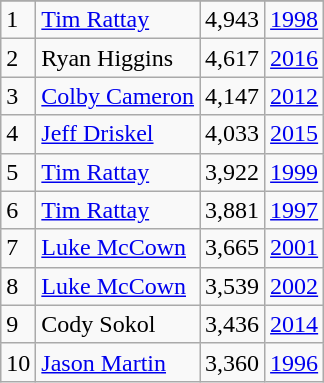<table class="wikitable">
<tr>
</tr>
<tr>
<td>1</td>
<td><a href='#'>Tim Rattay</a></td>
<td>4,943</td>
<td><a href='#'>1998</a></td>
</tr>
<tr>
<td>2</td>
<td>Ryan Higgins</td>
<td>4,617</td>
<td><a href='#'>2016</a></td>
</tr>
<tr>
<td>3</td>
<td><a href='#'>Colby Cameron</a></td>
<td>4,147</td>
<td><a href='#'>2012</a></td>
</tr>
<tr>
<td>4</td>
<td><a href='#'>Jeff Driskel</a></td>
<td>4,033</td>
<td><a href='#'>2015</a></td>
</tr>
<tr>
<td>5</td>
<td><a href='#'>Tim Rattay</a></td>
<td>3,922</td>
<td><a href='#'>1999</a></td>
</tr>
<tr>
<td>6</td>
<td><a href='#'>Tim Rattay</a></td>
<td>3,881</td>
<td><a href='#'>1997</a></td>
</tr>
<tr>
<td>7</td>
<td><a href='#'>Luke McCown</a></td>
<td>3,665</td>
<td><a href='#'>2001</a></td>
</tr>
<tr>
<td>8</td>
<td><a href='#'>Luke McCown</a></td>
<td>3,539</td>
<td><a href='#'>2002</a></td>
</tr>
<tr>
<td>9</td>
<td>Cody Sokol</td>
<td>3,436</td>
<td><a href='#'>2014</a></td>
</tr>
<tr>
<td>10</td>
<td><a href='#'>Jason Martin</a></td>
<td>3,360</td>
<td><a href='#'>1996</a></td>
</tr>
</table>
